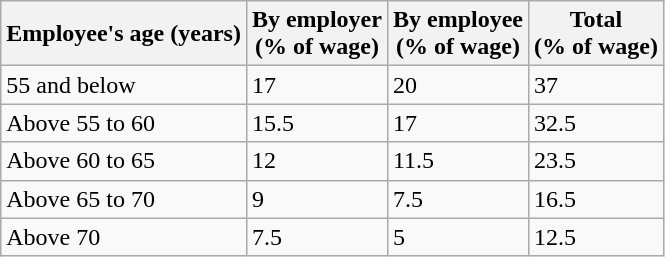<table class="wikitable">
<tr>
<th>Employee's age (years)</th>
<th>By employer<br>(% of wage)</th>
<th>By employee<br>(% of wage)</th>
<th>Total<br>(% of wage)</th>
</tr>
<tr>
<td>55 and below</td>
<td>17</td>
<td>20</td>
<td>37</td>
</tr>
<tr>
<td>Above 55 to 60</td>
<td>15.5</td>
<td>17</td>
<td>32.5</td>
</tr>
<tr>
<td>Above 60 to 65</td>
<td>12</td>
<td>11.5</td>
<td>23.5</td>
</tr>
<tr>
<td>Above 65 to 70</td>
<td>9</td>
<td>7.5</td>
<td>16.5</td>
</tr>
<tr>
<td>Above 70</td>
<td>7.5</td>
<td>5</td>
<td>12.5</td>
</tr>
</table>
